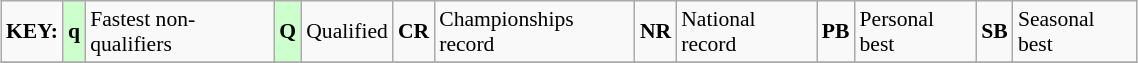<table class="wikitable" style="margin:0.5em auto; font-size:90%;position:relative;" width=60%>
<tr>
<td><strong>KEY:</strong></td>
<td bgcolor=ccffcc align=center><strong>q</strong></td>
<td>Fastest non-qualifiers</td>
<td bgcolor=ccffcc align=center><strong>Q</strong></td>
<td>Qualified</td>
<td align=center><strong>CR</strong></td>
<td>Championships record</td>
<td align=center><strong>NR</strong></td>
<td>National record</td>
<td align=center><strong>PB</strong></td>
<td>Personal best</td>
<td align=center><strong>SB</strong></td>
<td>Seasonal best</td>
</tr>
<tr>
</tr>
</table>
